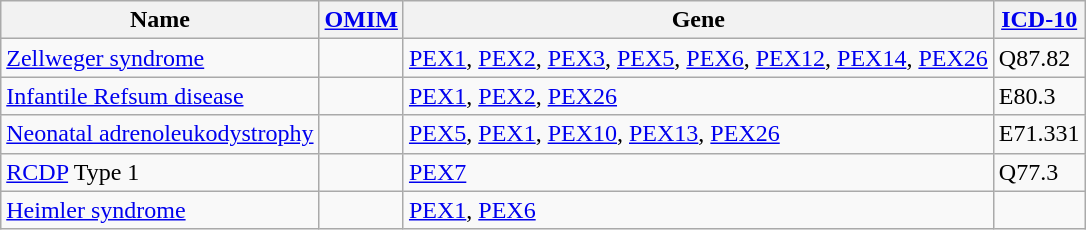<table class="sortable wikitable">
<tr>
<th>Name</th>
<th><a href='#'>OMIM</a></th>
<th>Gene</th>
<th><a href='#'>ICD-10</a></th>
</tr>
<tr>
<td><a href='#'>Zellweger syndrome</a></td>
<td></td>
<td><a href='#'>PEX1</a>, <a href='#'>PEX2</a>, <a href='#'>PEX3</a>, <a href='#'>PEX5</a>, <a href='#'>PEX6</a>, <a href='#'>PEX12</a>, <a href='#'>PEX14</a>, <a href='#'>PEX26</a></td>
<td>Q87.82</td>
</tr>
<tr>
<td><a href='#'>Infantile Refsum disease</a></td>
<td></td>
<td><a href='#'>PEX1</a>, <a href='#'>PEX2</a>, <a href='#'>PEX26</a></td>
<td>E80.3</td>
</tr>
<tr>
<td><a href='#'>Neonatal adrenoleukodystrophy</a></td>
<td></td>
<td><a href='#'>PEX5</a>, <a href='#'>PEX1</a>, <a href='#'>PEX10</a>, <a href='#'>PEX13</a>, <a href='#'>PEX26</a></td>
<td>E71.331</td>
</tr>
<tr>
<td><a href='#'>RCDP</a> Type 1</td>
<td></td>
<td><a href='#'>PEX7</a></td>
<td>Q77.3</td>
</tr>
<tr>
<td><a href='#'>Heimler syndrome</a></td>
<td></td>
<td><a href='#'>PEX1</a>, <a href='#'>PEX6</a></td>
<td></td>
</tr>
</table>
